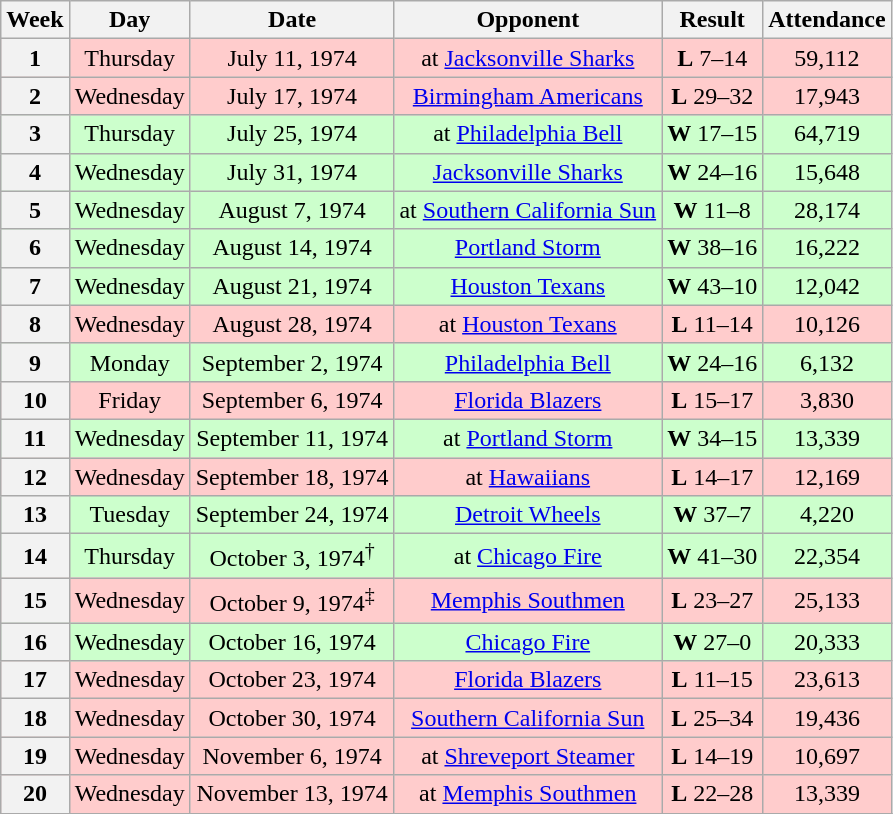<table class="wikitable">
<tr>
<th>Week</th>
<th>Day</th>
<th>Date</th>
<th>Opponent</th>
<th>Result</th>
<th>Attendance</th>
</tr>
<tr --- align="center" bgcolor="#ffcccc">
<th>1</th>
<td>Thursday</td>
<td>July 11, 1974</td>
<td>at <a href='#'>Jacksonville Sharks</a></td>
<td><strong>L</strong>  7–14</td>
<td>59,112</td>
</tr>
<tr --- align="center" bgcolor="#ffcccc">
<th>2</th>
<td>Wednesday</td>
<td>July 17, 1974</td>
<td><a href='#'>Birmingham Americans</a></td>
<td><strong>L</strong>  29–32</td>
<td>17,943</td>
</tr>
<tr --- align="center" bgcolor="#ccffcc">
<th>3</th>
<td>Thursday</td>
<td>July 25, 1974</td>
<td>at <a href='#'>Philadelphia Bell</a></td>
<td><strong>W</strong>  17–15</td>
<td>64,719</td>
</tr>
<tr --- align="center" bgcolor="#ccffcc">
<th>4</th>
<td>Wednesday</td>
<td>July 31, 1974</td>
<td><a href='#'>Jacksonville Sharks</a></td>
<td><strong>W</strong>  24–16</td>
<td>15,648</td>
</tr>
<tr --- align="center" bgcolor="#ccffcc">
<th>5</th>
<td>Wednesday</td>
<td>August 7, 1974</td>
<td>at <a href='#'>Southern California Sun</a></td>
<td><strong>W</strong>  11–8</td>
<td>28,174</td>
</tr>
<tr --- align="center" bgcolor="#ccffcc">
<th>6</th>
<td>Wednesday</td>
<td>August 14, 1974</td>
<td><a href='#'>Portland Storm</a></td>
<td><strong>W</strong>  38–16</td>
<td>16,222</td>
</tr>
<tr --- align="center" bgcolor="#ccffcc">
<th>7</th>
<td>Wednesday</td>
<td>August 21, 1974</td>
<td><a href='#'>Houston Texans</a></td>
<td><strong>W</strong>  43–10</td>
<td>12,042</td>
</tr>
<tr --- align="center" bgcolor="#ffcccc">
<th>8</th>
<td>Wednesday</td>
<td>August 28, 1974</td>
<td>at <a href='#'>Houston Texans</a></td>
<td><strong>L</strong>  11–14</td>
<td>10,126</td>
</tr>
<tr --- align="center" bgcolor="#ccffcc">
<th>9</th>
<td>Monday</td>
<td>September 2, 1974</td>
<td><a href='#'>Philadelphia Bell</a></td>
<td><strong>W</strong>  24–16</td>
<td>6,132</td>
</tr>
<tr --- align="center" bgcolor="#ffcccc">
<th>10</th>
<td>Friday</td>
<td>September 6, 1974</td>
<td><a href='#'>Florida Blazers</a></td>
<td><strong>L</strong>  15–17</td>
<td>3,830</td>
</tr>
<tr --- align="center" bgcolor="#ccffcc">
<th>11</th>
<td>Wednesday</td>
<td>September 11, 1974</td>
<td>at <a href='#'>Portland Storm</a></td>
<td><strong>W</strong>  34–15</td>
<td>13,339</td>
</tr>
<tr --- align="center" bgcolor="#ffcccc">
<th>12</th>
<td>Wednesday</td>
<td>September 18, 1974</td>
<td>at <a href='#'>Hawaiians</a></td>
<td><strong>L</strong>  14–17</td>
<td>12,169</td>
</tr>
<tr --- align="center" bgcolor="#ccffcc">
<th>13</th>
<td>Tuesday</td>
<td>September 24, 1974</td>
<td><a href='#'>Detroit Wheels</a></td>
<td><strong>W</strong>  37–7</td>
<td>4,220</td>
</tr>
<tr --- align="center" bgcolor="#ccffcc">
<th>14</th>
<td>Thursday</td>
<td>October 3, 1974<sup>†</sup></td>
<td>at <a href='#'>Chicago Fire</a></td>
<td><strong>W</strong>  41–30</td>
<td>22,354</td>
</tr>
<tr --- align="center" bgcolor="#ffcccc">
<th>15</th>
<td>Wednesday</td>
<td>October 9, 1974<sup>‡</sup></td>
<td><a href='#'>Memphis Southmen</a></td>
<td><strong>L</strong>  23–27</td>
<td>25,133</td>
</tr>
<tr --- align="center" bgcolor="#ccffcc">
<th>16</th>
<td>Wednesday</td>
<td>October 16, 1974</td>
<td><a href='#'>Chicago Fire</a></td>
<td><strong>W</strong>  27–0</td>
<td>20,333</td>
</tr>
<tr --- align="center" bgcolor="#ffcccc">
<th>17</th>
<td>Wednesday</td>
<td>October 23, 1974</td>
<td><a href='#'>Florida Blazers</a></td>
<td><strong>L</strong>  11–15</td>
<td>23,613</td>
</tr>
<tr --- align="center" bgcolor="#ffcccc">
<th>18</th>
<td>Wednesday</td>
<td>October 30, 1974</td>
<td><a href='#'>Southern California Sun</a></td>
<td><strong>L</strong>  25–34</td>
<td>19,436</td>
</tr>
<tr --- align="center" bgcolor="#ffcccc">
<th>19</th>
<td>Wednesday</td>
<td>November 6, 1974</td>
<td>at <a href='#'>Shreveport Steamer</a></td>
<td><strong>L</strong>  14–19</td>
<td>10,697</td>
</tr>
<tr --- align="center" bgcolor="#ffcccc">
<th>20</th>
<td>Wednesday</td>
<td>November 13, 1974</td>
<td>at <a href='#'>Memphis Southmen</a></td>
<td><strong>L</strong>  22–28</td>
<td>13,339</td>
</tr>
<tr --->
</tr>
</table>
